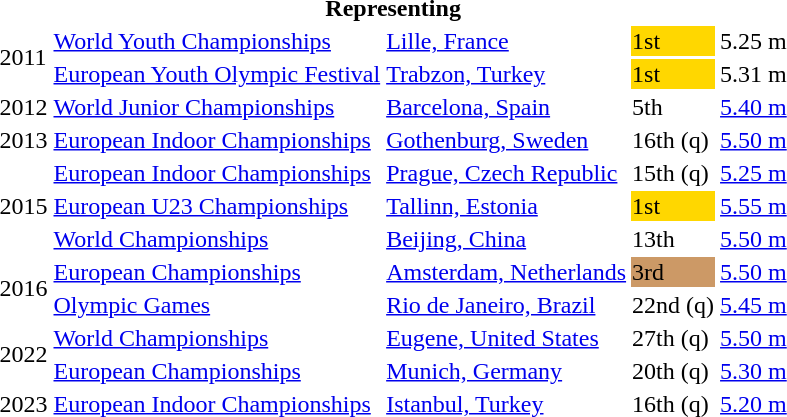<table>
<tr>
<th colspan="6">Representing </th>
</tr>
<tr>
<td rowspan=2>2011</td>
<td><a href='#'>World Youth Championships</a></td>
<td><a href='#'>Lille, France</a></td>
<td bgcolor=gold>1st</td>
<td>5.25 m</td>
</tr>
<tr>
<td><a href='#'>European Youth Olympic Festival</a></td>
<td><a href='#'>Trabzon, Turkey</a></td>
<td bgcolor=gold>1st</td>
<td>5.31 m</td>
</tr>
<tr>
<td>2012</td>
<td><a href='#'>World Junior Championships</a></td>
<td><a href='#'>Barcelona, Spain</a></td>
<td>5th</td>
<td><a href='#'>5.40 m</a></td>
</tr>
<tr>
<td>2013</td>
<td><a href='#'>European Indoor Championships</a></td>
<td><a href='#'>Gothenburg, Sweden</a></td>
<td>16th (q)</td>
<td><a href='#'>5.50 m</a></td>
</tr>
<tr>
<td rowspan=3>2015</td>
<td><a href='#'>European Indoor Championships</a></td>
<td><a href='#'>Prague, Czech Republic</a></td>
<td>15th (q)</td>
<td><a href='#'>5.25 m</a></td>
</tr>
<tr>
<td><a href='#'>European U23 Championships</a></td>
<td><a href='#'>Tallinn, Estonia</a></td>
<td bgcolor=gold>1st</td>
<td><a href='#'>5.55 m</a></td>
</tr>
<tr>
<td><a href='#'>World Championships</a></td>
<td><a href='#'>Beijing, China</a></td>
<td>13th</td>
<td><a href='#'>5.50 m</a></td>
</tr>
<tr>
<td rowspan=2>2016</td>
<td><a href='#'>European Championships</a></td>
<td><a href='#'>Amsterdam, Netherlands</a></td>
<td bgcolor=cc9966>3rd</td>
<td><a href='#'>5.50 m</a></td>
</tr>
<tr>
<td><a href='#'>Olympic Games</a></td>
<td><a href='#'>Rio de Janeiro, Brazil</a></td>
<td>22nd (q)</td>
<td><a href='#'>5.45 m</a></td>
</tr>
<tr>
<td rowspan=2>2022</td>
<td><a href='#'>World Championships</a></td>
<td><a href='#'>Eugene, United States</a></td>
<td>27th (q)</td>
<td><a href='#'>5.50 m</a></td>
</tr>
<tr>
<td><a href='#'>European Championships</a></td>
<td><a href='#'>Munich, Germany</a></td>
<td>20th (q)</td>
<td><a href='#'>5.30 m</a></td>
</tr>
<tr>
<td>2023</td>
<td><a href='#'>European Indoor Championships</a></td>
<td><a href='#'>Istanbul, Turkey</a></td>
<td>16th (q)</td>
<td><a href='#'>5.20 m</a></td>
</tr>
</table>
